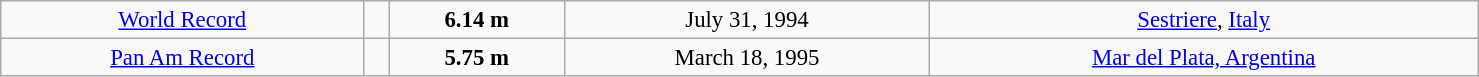<table class="wikitable" style=" text-align:center; font-size:95%;" width="78%">
<tr>
<td><a href='#'>World Record</a></td>
<td></td>
<td><strong>6.14 m </strong></td>
<td>July 31, 1994</td>
<td> <a href='#'>Sestriere</a>, <a href='#'>Italy</a></td>
</tr>
<tr>
<td><a href='#'>Pan Am Record</a></td>
<td></td>
<td><strong>5.75 m </strong></td>
<td>March 18, 1995</td>
<td> <a href='#'>Mar del Plata, Argentina</a></td>
</tr>
</table>
